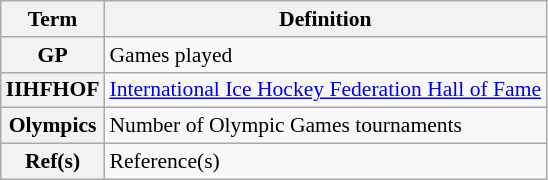<table class="wikitable" style="font-size:90%;">
<tr>
<th scope="col">Term</th>
<th scope="col">Definition</th>
</tr>
<tr>
<th scope="row">GP</th>
<td>Games played</td>
</tr>
<tr>
<th scope="row">IIHFHOF</th>
<td><a href='#'>International Ice Hockey Federation Hall of Fame</a></td>
</tr>
<tr>
<th scope="row">Olympics</th>
<td>Number of Olympic Games tournaments</td>
</tr>
<tr>
<th scope="row">Ref(s)</th>
<td>Reference(s)</td>
</tr>
</table>
